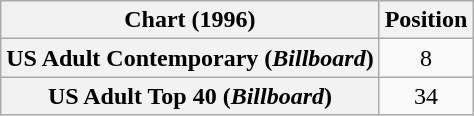<table class="wikitable plainrowheaders" style="text-align:center">
<tr>
<th>Chart (1996)</th>
<th>Position</th>
</tr>
<tr>
<th scope="row">US Adult Contemporary (<em>Billboard</em>)</th>
<td>8</td>
</tr>
<tr>
<th scope="row">US Adult Top 40 (<em>Billboard</em>)</th>
<td>34</td>
</tr>
</table>
